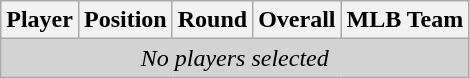<table class="wikitable">
<tr>
<th>Player</th>
<th>Position</th>
<th>Round</th>
<th>Overall</th>
<th>MLB Team</th>
</tr>
<tr bgcolor= "d3d3d3" align="center">
<td colspan="5"><em>No players selected</em></td>
</tr>
</table>
